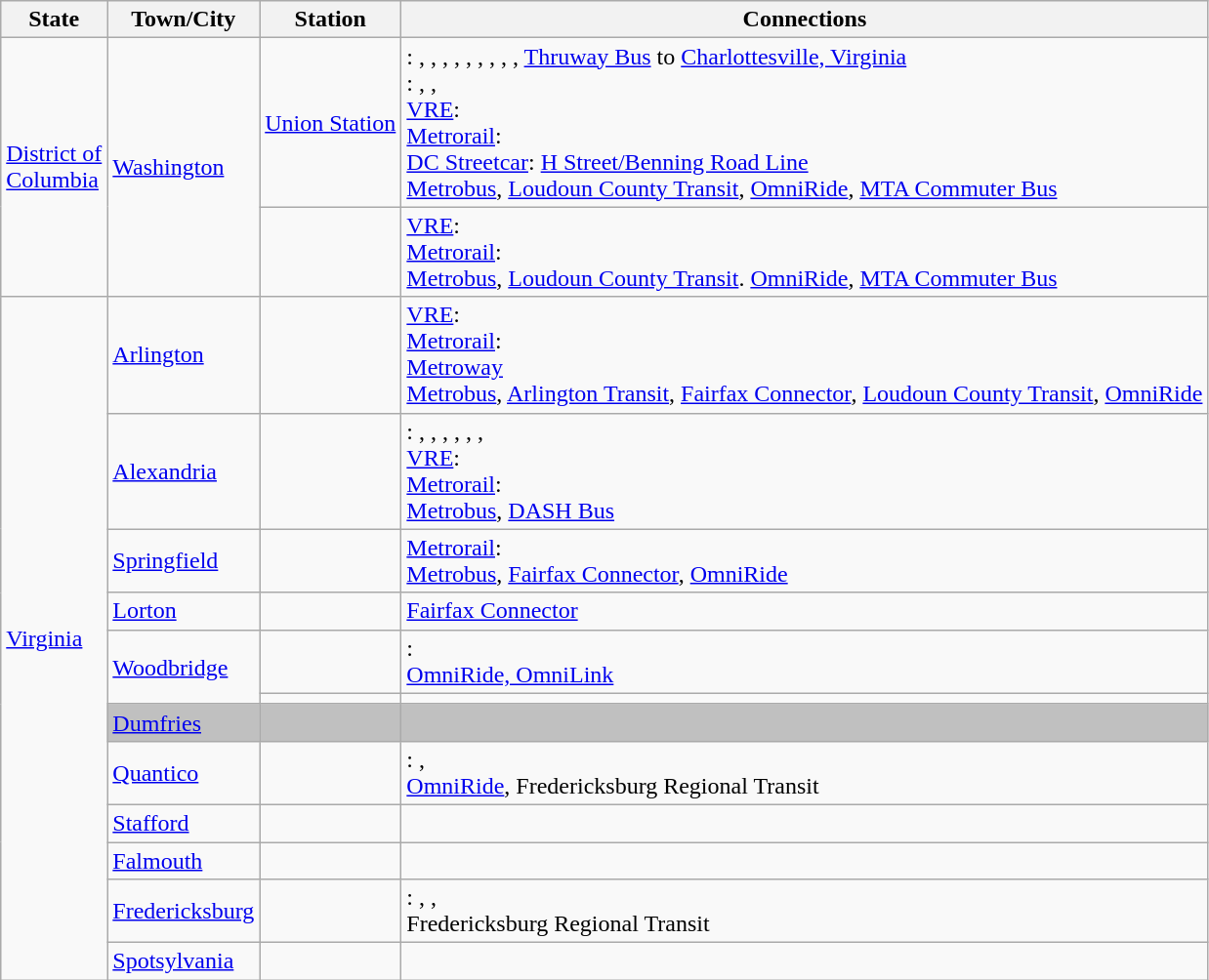<table class="wikitable sortable">
<tr>
<th>State</th>
<th>Town/City</th>
<th>Station</th>
<th>Connections</th>
</tr>
<tr>
<td rowspan=2><a href='#'>District of<br>Columbia</a></td>
<td rowspan=2><a href='#'>Washington</a></td>
<td><a href='#'>Union Station</a></td>
<td>: , , , , , , , , , <a href='#'>Thruway Bus</a> to <a href='#'>Charlottesville, Virginia</a><br>: , , <br> <a href='#'>VRE</a>: <br> <a href='#'>Metrorail</a>: <br> <a href='#'>DC Streetcar</a>: <a href='#'>H Street/Benning Road Line</a><br> <a href='#'>Metrobus</a>, <a href='#'>Loudoun County Transit</a>, <a href='#'>OmniRide</a>, <a href='#'>MTA Commuter Bus</a></td>
</tr>
<tr>
<td></td>
<td> <a href='#'>VRE</a>: <br> <a href='#'>Metrorail</a>:     <br> <a href='#'>Metrobus</a>, <a href='#'>Loudoun County Transit</a>. <a href='#'>OmniRide</a>, <a href='#'>MTA Commuter Bus</a></td>
</tr>
<tr>
<td rowspan=12><a href='#'>Virginia</a></td>
<td><a href='#'>Arlington</a></td>
<td></td>
<td> <a href='#'>VRE</a>: <br> <a href='#'>Metrorail</a>:  <br> <a href='#'>Metroway</a><br> <a href='#'>Metrobus</a>, <a href='#'>Arlington Transit</a>, <a href='#'>Fairfax Connector</a>, <a href='#'>Loudoun County Transit</a>, <a href='#'>OmniRide</a></td>
</tr>
<tr>
<td><a href='#'>Alexandria</a></td>
<td></td>
<td>: , , , , , , <br> <a href='#'>VRE</a>: <br> <a href='#'>Metrorail</a>:  <br> <a href='#'>Metrobus</a>, <a href='#'>DASH Bus</a></td>
</tr>
<tr>
<td><a href='#'>Springfield</a></td>
<td></td>
<td> <a href='#'>Metrorail</a>: <br> <a href='#'>Metrobus</a>, <a href='#'>Fairfax Connector</a>, <a href='#'>OmniRide</a></td>
</tr>
<tr>
<td><a href='#'>Lorton</a></td>
<td></td>
<td> <a href='#'>Fairfax Connector</a></td>
</tr>
<tr>
<td rowspan=2><a href='#'>Woodbridge</a></td>
<td></td>
<td>: <br> <a href='#'>OmniRide, OmniLink</a></td>
</tr>
<tr>
<td></td>
<td></td>
</tr>
<tr style="background:silver;">
<td><a href='#'>Dumfries</a></td>
<td></td>
<td></td>
</tr>
<tr>
<td><a href='#'>Quantico</a></td>
<td></td>
<td>: , <br> <a href='#'>OmniRide</a>, Fredericksburg Regional Transit</td>
</tr>
<tr>
<td><a href='#'>Stafford</a></td>
<td></td>
<td></td>
</tr>
<tr>
<td><a href='#'>Falmouth</a></td>
<td></td>
<td></td>
</tr>
<tr>
<td><a href='#'>Fredericksburg</a></td>
<td></td>
<td>: , , <br> Fredericksburg Regional Transit</td>
</tr>
<tr>
<td><a href='#'>Spotsylvania</a></td>
<td></td>
<td></td>
</tr>
</table>
